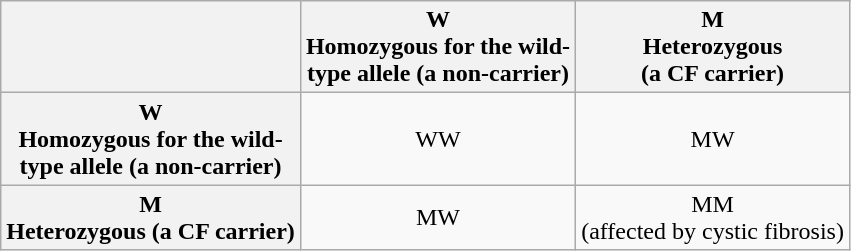<table class="wikitable" style="text-align:center;">
<tr>
<th></th>
<th>W<br>Homozygous for the wild-<br>type allele (a non-carrier)</th>
<th>M<br>Heterozygous<br>(a CF carrier)</th>
</tr>
<tr>
<th>W<br>Homozygous for the wild-<br>type allele (a non-carrier)</th>
<td>WW</td>
<td>MW</td>
</tr>
<tr>
<th>M<br>Heterozygous (a CF carrier)</th>
<td>MW</td>
<td>MM<br>(affected by cystic fibrosis)</td>
</tr>
</table>
